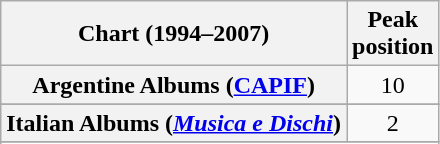<table class="wikitable sortable plainrowheaders" style="text-align:center">
<tr>
<th scope="col">Chart (1994–2007)</th>
<th scope="col">Peak<br>position</th>
</tr>
<tr>
<th scope="row">Argentine Albums (<a href='#'>CAPIF</a>)</th>
<td>10</td>
</tr>
<tr>
</tr>
<tr>
</tr>
<tr>
<th scope="row">Italian Albums (<em><a href='#'>Musica e Dischi</a></em>)</th>
<td>2</td>
</tr>
<tr>
</tr>
<tr>
</tr>
<tr>
</tr>
</table>
